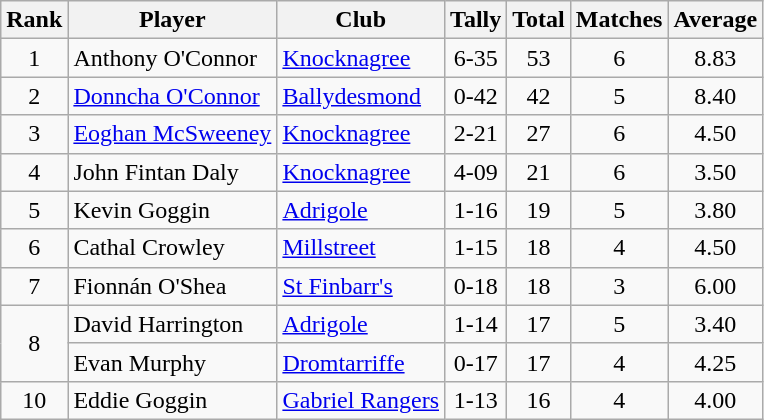<table class="wikitable">
<tr>
<th>Rank</th>
<th>Player</th>
<th>Club</th>
<th>Tally</th>
<th>Total</th>
<th>Matches</th>
<th>Average</th>
</tr>
<tr>
<td rowspan="1" style="text-align:center;">1</td>
<td>Anthony O'Connor</td>
<td><a href='#'>Knocknagree</a></td>
<td align=center>6-35</td>
<td align=center>53</td>
<td align=center>6</td>
<td align=center>8.83</td>
</tr>
<tr>
<td rowspan="1" style="text-align:center;">2</td>
<td><a href='#'>Donncha O'Connor</a></td>
<td><a href='#'>Ballydesmond</a></td>
<td align=center>0-42</td>
<td align=center>42</td>
<td align=center>5</td>
<td align=center>8.40</td>
</tr>
<tr>
<td rowspan="1" style="text-align:center;">3</td>
<td><a href='#'>Eoghan McSweeney</a></td>
<td><a href='#'>Knocknagree</a></td>
<td align=center>2-21</td>
<td align=center>27</td>
<td align=center>6</td>
<td align=center>4.50</td>
</tr>
<tr>
<td rowspan="1" style="text-align:center;">4</td>
<td>John Fintan Daly</td>
<td><a href='#'>Knocknagree</a></td>
<td align=center>4-09</td>
<td align=center>21</td>
<td align=center>6</td>
<td align=center>3.50</td>
</tr>
<tr>
<td rowspan="1" style="text-align:center;">5</td>
<td>Kevin Goggin</td>
<td><a href='#'>Adrigole</a></td>
<td align=center>1-16</td>
<td align=center>19</td>
<td align=center>5</td>
<td align=center>3.80</td>
</tr>
<tr>
<td rowspan="1" style="text-align:center;">6</td>
<td>Cathal Crowley</td>
<td><a href='#'>Millstreet</a></td>
<td align=center>1-15</td>
<td align=center>18</td>
<td align=center>4</td>
<td align=center>4.50</td>
</tr>
<tr>
<td rowspan="1" style="text-align:center;">7</td>
<td>Fionnán O'Shea</td>
<td><a href='#'>St Finbarr's</a></td>
<td align=center>0-18</td>
<td align=center>18</td>
<td align=center>3</td>
<td align=center>6.00</td>
</tr>
<tr>
<td rowspan="2" style="text-align:center;">8</td>
<td>David Harrington</td>
<td><a href='#'>Adrigole</a></td>
<td align=center>1-14</td>
<td align=center>17</td>
<td align=center>5</td>
<td align=center>3.40</td>
</tr>
<tr>
<td>Evan Murphy</td>
<td><a href='#'>Dromtarriffe</a></td>
<td align=center>0-17</td>
<td align=center>17</td>
<td align=center>4</td>
<td align=center>4.25</td>
</tr>
<tr>
<td rowspan="1" style="text-align:center;">10</td>
<td>Eddie Goggin</td>
<td><a href='#'>Gabriel Rangers</a></td>
<td align=center>1-13</td>
<td align=center>16</td>
<td align=center>4</td>
<td align=center>4.00</td>
</tr>
</table>
